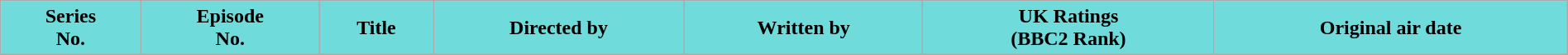<table class="wikitable plainrowheaders" width="100%">
<tr>
<th style="background-color: #70DBDB;">Series<br>No.</th>
<th style="background-color: #70DBDB;">Episode<br>No.</th>
<th style="background-color: #70DBDB;">Title</th>
<th style="background-color: #70DBDB;">Directed by</th>
<th style="background-color: #70DBDB;">Written by</th>
<th style="background-color: #70DBDB;">UK Ratings<br>(BBC2 Rank)</th>
<th style="background-color: #70DBDB;">Original air date<br>




</th>
</tr>
</table>
